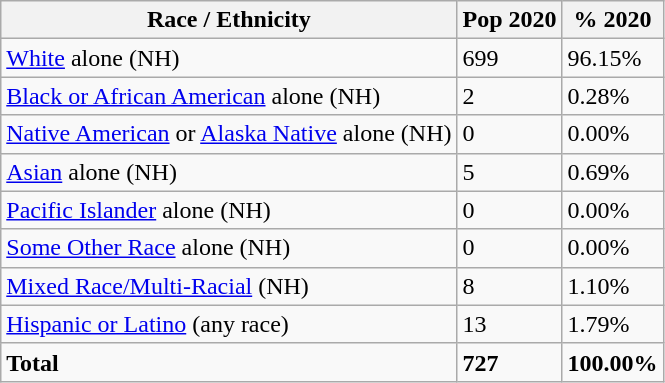<table class="wikitable">
<tr>
<th>Race / Ethnicity</th>
<th>Pop 2020</th>
<th>% 2020</th>
</tr>
<tr>
<td><a href='#'>White</a> alone (NH)</td>
<td>699</td>
<td>96.15%</td>
</tr>
<tr>
<td><a href='#'>Black or African American</a> alone (NH)</td>
<td>2</td>
<td>0.28%</td>
</tr>
<tr>
<td><a href='#'>Native American</a> or <a href='#'>Alaska Native</a> alone (NH)</td>
<td>0</td>
<td>0.00%</td>
</tr>
<tr>
<td><a href='#'>Asian</a> alone (NH)</td>
<td>5</td>
<td>0.69%</td>
</tr>
<tr>
<td><a href='#'>Pacific Islander</a> alone (NH)</td>
<td>0</td>
<td>0.00%</td>
</tr>
<tr>
<td><a href='#'>Some Other Race</a> alone (NH)</td>
<td>0</td>
<td>0.00%</td>
</tr>
<tr>
<td><a href='#'>Mixed Race/Multi-Racial</a> (NH)</td>
<td>8</td>
<td>1.10%</td>
</tr>
<tr>
<td><a href='#'>Hispanic or Latino</a> (any race)</td>
<td>13</td>
<td>1.79%</td>
</tr>
<tr>
<td><strong>Total</strong></td>
<td><strong>727</strong></td>
<td><strong>100.00%</strong></td>
</tr>
</table>
